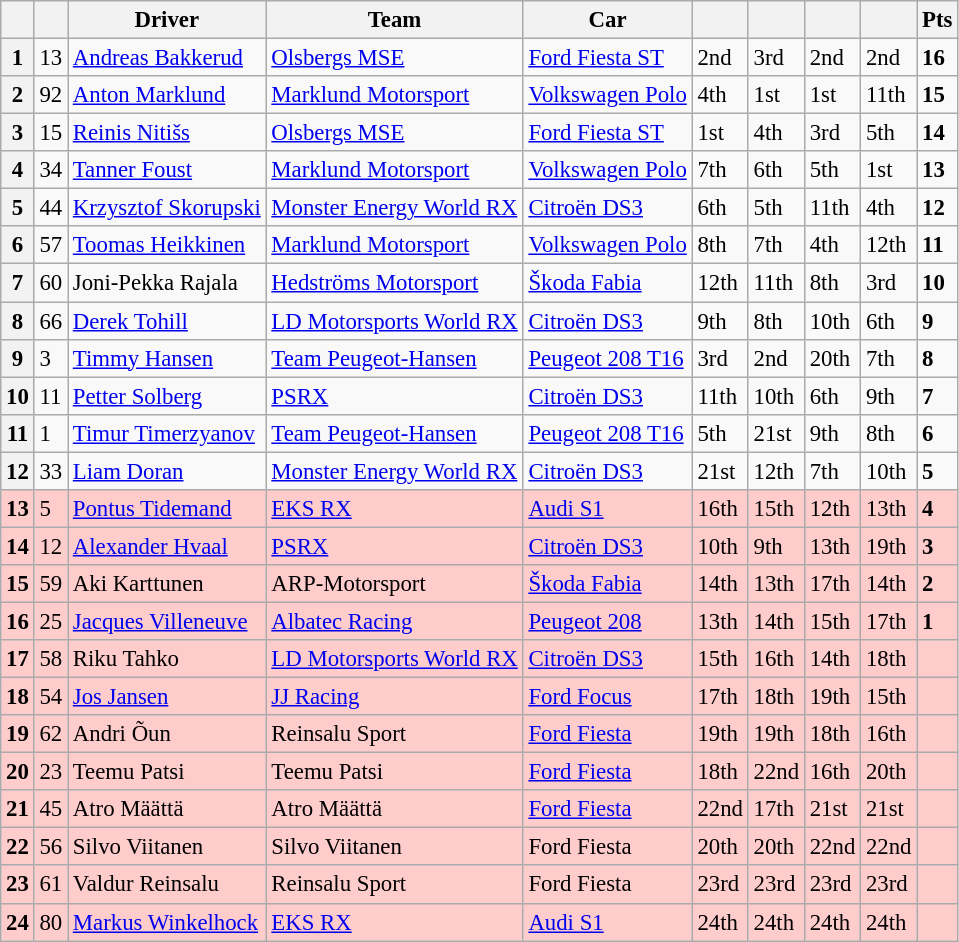<table class=wikitable style="font-size:95%">
<tr>
<th></th>
<th></th>
<th>Driver</th>
<th>Team</th>
<th>Car</th>
<th></th>
<th></th>
<th></th>
<th></th>
<th>Pts</th>
</tr>
<tr>
<th>1</th>
<td>13</td>
<td> <a href='#'>Andreas Bakkerud</a></td>
<td><a href='#'>Olsbergs MSE</a></td>
<td><a href='#'>Ford Fiesta ST</a></td>
<td>2nd</td>
<td>3rd</td>
<td>2nd</td>
<td>2nd</td>
<td><strong>16</strong></td>
</tr>
<tr>
<th>2</th>
<td>92</td>
<td> <a href='#'>Anton Marklund</a></td>
<td><a href='#'>Marklund Motorsport</a></td>
<td><a href='#'>Volkswagen Polo</a></td>
<td>4th</td>
<td>1st</td>
<td>1st</td>
<td>11th</td>
<td><strong>15</strong></td>
</tr>
<tr>
<th>3</th>
<td>15</td>
<td> <a href='#'>Reinis Nitišs</a></td>
<td><a href='#'>Olsbergs MSE</a></td>
<td><a href='#'>Ford Fiesta ST</a></td>
<td>1st</td>
<td>4th</td>
<td>3rd</td>
<td>5th</td>
<td><strong>14</strong></td>
</tr>
<tr>
<th>4</th>
<td>34</td>
<td> <a href='#'>Tanner Foust</a></td>
<td><a href='#'>Marklund Motorsport</a></td>
<td><a href='#'>Volkswagen Polo</a></td>
<td>7th</td>
<td>6th</td>
<td>5th</td>
<td>1st</td>
<td><strong>13</strong></td>
</tr>
<tr>
<th>5</th>
<td>44</td>
<td> <a href='#'>Krzysztof Skorupski</a></td>
<td><a href='#'>Monster Energy World RX</a></td>
<td><a href='#'>Citroën DS3</a></td>
<td>6th</td>
<td>5th</td>
<td>11th</td>
<td>4th</td>
<td><strong>12</strong></td>
</tr>
<tr>
<th>6</th>
<td>57</td>
<td> <a href='#'>Toomas Heikkinen</a></td>
<td><a href='#'>Marklund Motorsport</a></td>
<td><a href='#'>Volkswagen Polo</a></td>
<td>8th</td>
<td>7th</td>
<td>4th</td>
<td>12th</td>
<td><strong>11</strong></td>
</tr>
<tr>
<th>7</th>
<td>60</td>
<td> Joni-Pekka Rajala</td>
<td><a href='#'>Hedströms Motorsport</a></td>
<td><a href='#'>Škoda Fabia</a></td>
<td>12th</td>
<td>11th</td>
<td>8th</td>
<td>3rd</td>
<td><strong>10</strong></td>
</tr>
<tr>
<th>8</th>
<td>66</td>
<td> <a href='#'>Derek Tohill</a></td>
<td><a href='#'>LD Motorsports World RX</a></td>
<td><a href='#'>Citroën DS3</a></td>
<td>9th</td>
<td>8th</td>
<td>10th</td>
<td>6th</td>
<td><strong>9</strong></td>
</tr>
<tr>
<th>9</th>
<td>3</td>
<td> <a href='#'>Timmy Hansen</a></td>
<td><a href='#'>Team Peugeot-Hansen</a></td>
<td><a href='#'>Peugeot 208 T16</a></td>
<td>3rd</td>
<td>2nd</td>
<td>20th</td>
<td>7th</td>
<td><strong>8</strong></td>
</tr>
<tr>
<th>10</th>
<td>11</td>
<td> <a href='#'>Petter Solberg</a></td>
<td><a href='#'>PSRX</a></td>
<td><a href='#'>Citroën DS3</a></td>
<td>11th</td>
<td>10th</td>
<td>6th</td>
<td>9th</td>
<td><strong>7</strong></td>
</tr>
<tr>
<th>11</th>
<td>1</td>
<td> <a href='#'>Timur Timerzyanov</a></td>
<td><a href='#'>Team Peugeot-Hansen</a></td>
<td><a href='#'>Peugeot 208 T16</a></td>
<td>5th</td>
<td>21st</td>
<td>9th</td>
<td>8th</td>
<td><strong>6</strong></td>
</tr>
<tr>
<th>12</th>
<td>33</td>
<td> <a href='#'>Liam Doran</a></td>
<td><a href='#'>Monster Energy World RX</a></td>
<td><a href='#'>Citroën DS3</a></td>
<td>21st</td>
<td>12th</td>
<td>7th</td>
<td>10th</td>
<td><strong>5</strong></td>
</tr>
<tr>
<th style="background:#ffcccc;">13</th>
<td style="background:#ffcccc;">5</td>
<td style="background:#ffcccc;"> <a href='#'>Pontus Tidemand</a></td>
<td style="background:#ffcccc;"><a href='#'>EKS RX</a></td>
<td style="background:#ffcccc;"><a href='#'>Audi S1</a></td>
<td style="background:#ffcccc;">16th</td>
<td style="background:#ffcccc;">15th</td>
<td style="background:#ffcccc;">12th</td>
<td style="background:#ffcccc;">13th</td>
<td style="background:#ffcccc;"><strong>4</strong></td>
</tr>
<tr>
<th style="background:#ffcccc;">14</th>
<td style="background:#ffcccc;">12</td>
<td style="background:#ffcccc;"> <a href='#'>Alexander Hvaal</a></td>
<td style="background:#ffcccc;"><a href='#'>PSRX</a></td>
<td style="background:#ffcccc;"><a href='#'>Citroën DS3</a></td>
<td style="background:#ffcccc;">10th</td>
<td style="background:#ffcccc;">9th</td>
<td style="background:#ffcccc;">13th</td>
<td style="background:#ffcccc;">19th</td>
<td style="background:#ffcccc;"><strong>3</strong></td>
</tr>
<tr>
<th style="background:#ffcccc;">15</th>
<td style="background:#ffcccc;">59</td>
<td style="background:#ffcccc;"> Aki Karttunen</td>
<td style="background:#ffcccc;">ARP-Motorsport</td>
<td style="background:#ffcccc;"><a href='#'>Škoda Fabia</a></td>
<td style="background:#ffcccc;">14th</td>
<td style="background:#ffcccc;">13th</td>
<td style="background:#ffcccc;">17th</td>
<td style="background:#ffcccc;">14th</td>
<td style="background:#ffcccc;"><strong>2</strong></td>
</tr>
<tr>
<th style="background:#ffcccc;">16</th>
<td style="background:#ffcccc;">25</td>
<td style="background:#ffcccc;"> <a href='#'>Jacques Villeneuve</a></td>
<td style="background:#ffcccc;"><a href='#'>Albatec Racing</a></td>
<td style="background:#ffcccc;"><a href='#'>Peugeot 208</a></td>
<td style="background:#ffcccc;">13th</td>
<td style="background:#ffcccc;">14th</td>
<td style="background:#ffcccc;">15th</td>
<td style="background:#ffcccc;">17th</td>
<td style="background:#ffcccc;"><strong>1</strong></td>
</tr>
<tr>
<th style="background:#ffcccc;">17</th>
<td style="background:#ffcccc;">58</td>
<td style="background:#ffcccc;"> Riku Tahko</td>
<td style="background:#ffcccc;"><a href='#'>LD Motorsports World RX</a></td>
<td style="background:#ffcccc;"><a href='#'>Citroën DS3</a></td>
<td style="background:#ffcccc;">15th</td>
<td style="background:#ffcccc;">16th</td>
<td style="background:#ffcccc;">14th</td>
<td style="background:#ffcccc;">18th</td>
<td style="background:#ffcccc;"></td>
</tr>
<tr>
<th style="background:#ffcccc;">18</th>
<td style="background:#ffcccc;">54</td>
<td style="background:#ffcccc;"> <a href='#'>Jos Jansen</a></td>
<td style="background:#ffcccc;"><a href='#'>JJ Racing</a></td>
<td style="background:#ffcccc;"><a href='#'>Ford Focus</a></td>
<td style="background:#ffcccc;">17th</td>
<td style="background:#ffcccc;">18th</td>
<td style="background:#ffcccc;">19th</td>
<td style="background:#ffcccc;">15th</td>
<td style="background:#ffcccc;"></td>
</tr>
<tr>
<th style="background:#ffcccc;">19</th>
<td style="background:#ffcccc;">62</td>
<td style="background:#ffcccc;"> Andri Õun</td>
<td style="background:#ffcccc;">Reinsalu Sport</td>
<td style="background:#ffcccc;"><a href='#'>Ford Fiesta</a></td>
<td style="background:#ffcccc;">19th</td>
<td style="background:#ffcccc;">19th</td>
<td style="background:#ffcccc;">18th</td>
<td style="background:#ffcccc;">16th</td>
<td style="background:#ffcccc;"></td>
</tr>
<tr>
<th style="background:#ffcccc;">20</th>
<td style="background:#ffcccc;">23</td>
<td style="background:#ffcccc;"> Teemu Patsi</td>
<td style="background:#ffcccc;">Teemu Patsi</td>
<td style="background:#ffcccc;"><a href='#'>Ford Fiesta</a></td>
<td style="background:#ffcccc;">18th</td>
<td style="background:#ffcccc;">22nd</td>
<td style="background:#ffcccc;">16th</td>
<td style="background:#ffcccc;">20th</td>
<td style="background:#ffcccc;"></td>
</tr>
<tr>
<th style="background:#ffcccc;">21</th>
<td style="background:#ffcccc;">45</td>
<td style="background:#ffcccc;"> Atro Määttä</td>
<td style="background:#ffcccc;">Atro Määttä</td>
<td style="background:#ffcccc;"><a href='#'>Ford Fiesta</a></td>
<td style="background:#ffcccc;">22nd</td>
<td style="background:#ffcccc;">17th</td>
<td style="background:#ffcccc;">21st</td>
<td style="background:#ffcccc;">21st</td>
<td style="background:#ffcccc;"></td>
</tr>
<tr>
<th style="background:#ffcccc;">22</th>
<td style="background:#ffcccc;">56</td>
<td style="background:#ffcccc;"> Silvo Viitanen</td>
<td style="background:#ffcccc;">Silvo Viitanen</td>
<td style="background:#ffcccc;">Ford Fiesta</td>
<td style="background:#ffcccc;">20th</td>
<td style="background:#ffcccc;">20th</td>
<td style="background:#ffcccc;">22nd</td>
<td style="background:#ffcccc;">22nd</td>
<td style="background:#ffcccc;"></td>
</tr>
<tr>
<th style="background:#ffcccc;">23</th>
<td style="background:#ffcccc;">61</td>
<td style="background:#ffcccc;"> Valdur Reinsalu</td>
<td style="background:#ffcccc;">Reinsalu Sport</td>
<td style="background:#ffcccc;">Ford Fiesta</td>
<td style="background:#ffcccc;">23rd</td>
<td style="background:#ffcccc;">23rd</td>
<td style="background:#ffcccc;">23rd</td>
<td style="background:#ffcccc;">23rd</td>
<td style="background:#ffcccc;"></td>
</tr>
<tr>
<th style="background:#ffcccc;">24</th>
<td style="background:#ffcccc;">80</td>
<td style="background:#ffcccc;"> <a href='#'>Markus Winkelhock</a></td>
<td style="background:#ffcccc;"><a href='#'>EKS RX</a></td>
<td style="background:#ffcccc;"><a href='#'>Audi S1</a></td>
<td style="background:#ffcccc;">24th</td>
<td style="background:#ffcccc;">24th</td>
<td style="background:#ffcccc;">24th</td>
<td style="background:#ffcccc;">24th</td>
<td style="background:#ffcccc;"></td>
</tr>
</table>
